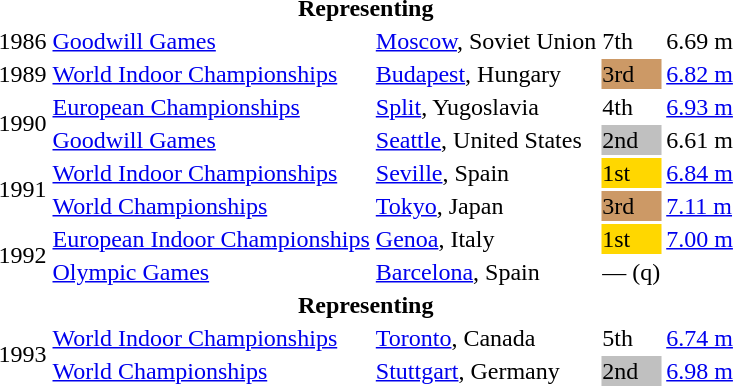<table>
<tr>
<th colspan="5">Representing </th>
</tr>
<tr>
<td>1986</td>
<td><a href='#'>Goodwill Games</a></td>
<td><a href='#'>Moscow</a>, Soviet Union</td>
<td>7th</td>
<td>6.69 m</td>
</tr>
<tr>
<td>1989</td>
<td><a href='#'>World Indoor Championships</a></td>
<td><a href='#'>Budapest</a>, Hungary</td>
<td bgcolor="CC9966">3rd</td>
<td><a href='#'>6.82 m</a></td>
</tr>
<tr>
<td rowspan=2>1990</td>
<td><a href='#'>European Championships</a></td>
<td><a href='#'>Split</a>, Yugoslavia</td>
<td>4th</td>
<td><a href='#'>6.93 m</a></td>
</tr>
<tr>
<td><a href='#'>Goodwill Games</a></td>
<td><a href='#'>Seattle</a>, United States</td>
<td bgcolor="silver">2nd</td>
<td>6.61 m</td>
</tr>
<tr>
<td rowspan=2>1991</td>
<td><a href='#'>World Indoor Championships</a></td>
<td><a href='#'>Seville</a>, Spain</td>
<td bgcolor="gold">1st</td>
<td><a href='#'>6.84 m</a></td>
</tr>
<tr>
<td><a href='#'>World Championships</a></td>
<td><a href='#'>Tokyo</a>, Japan</td>
<td bgcolor="cc9966">3rd</td>
<td><a href='#'>7.11 m</a></td>
</tr>
<tr>
<td rowspan=2>1992</td>
<td><a href='#'>European Indoor Championships</a></td>
<td><a href='#'>Genoa</a>, Italy</td>
<td bgcolor="gold">1st</td>
<td><a href='#'>7.00 m</a></td>
</tr>
<tr>
<td><a href='#'>Olympic Games</a></td>
<td><a href='#'>Barcelona</a>, Spain</td>
<td>— (q)</td>
<td></td>
</tr>
<tr>
<th colspan="5">Representing </th>
</tr>
<tr>
<td rowspan=2>1993</td>
<td><a href='#'>World Indoor Championships</a></td>
<td><a href='#'>Toronto</a>, Canada</td>
<td>5th</td>
<td><a href='#'>6.74 m</a></td>
</tr>
<tr>
<td><a href='#'>World Championships</a></td>
<td><a href='#'>Stuttgart</a>, Germany</td>
<td bgcolor="silver">2nd</td>
<td><a href='#'>6.98 m</a></td>
</tr>
</table>
